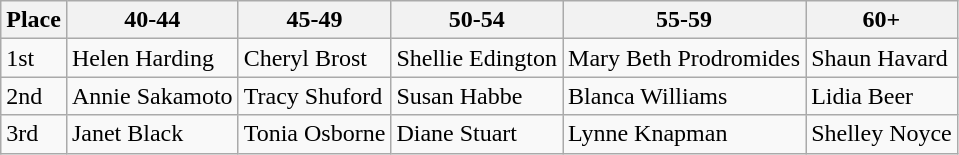<table class="wikitable">
<tr>
<th>Place</th>
<th>40-44</th>
<th>45-49</th>
<th>50-54</th>
<th>55-59</th>
<th>60+</th>
</tr>
<tr>
<td>1st</td>
<td>Helen Harding</td>
<td>Cheryl Brost</td>
<td>Shellie Edington</td>
<td>Mary Beth Prodromides</td>
<td>Shaun Havard</td>
</tr>
<tr>
<td>2nd</td>
<td>Annie Sakamoto</td>
<td>Tracy Shuford</td>
<td>Susan Habbe</td>
<td>Blanca Williams</td>
<td>Lidia Beer</td>
</tr>
<tr>
<td>3rd</td>
<td>Janet Black</td>
<td>Tonia Osborne</td>
<td>Diane Stuart</td>
<td>Lynne Knapman</td>
<td>Shelley Noyce</td>
</tr>
</table>
